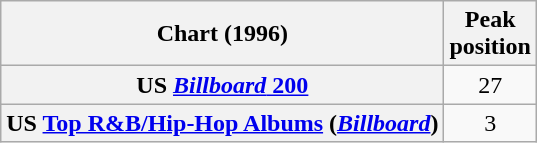<table class="wikitable sortable plainrowheaders" style="text-align:center">
<tr>
<th scope="col">Chart (1996)</th>
<th scope="col">Peak<br>position</th>
</tr>
<tr>
<th scope="row">US <a href='#'><em>Billboard</em> 200</a></th>
<td>27</td>
</tr>
<tr>
<th scope="row">US <a href='#'>Top R&B/Hip-Hop Albums</a> (<em><a href='#'>Billboard</a></em>)</th>
<td>3</td>
</tr>
</table>
